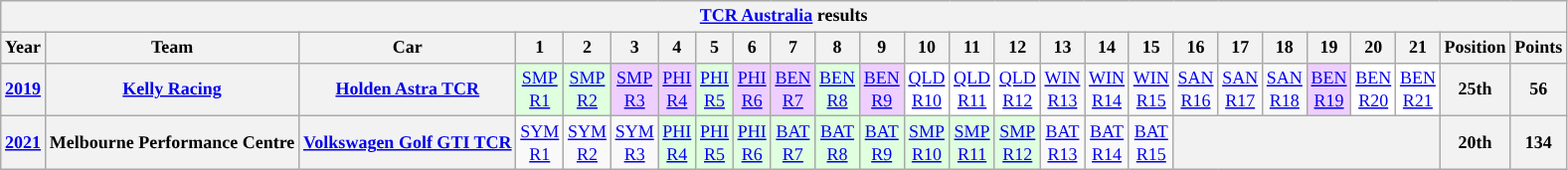<table class="wikitable" style="text-align:center; font-size:75%">
<tr>
<th colspan=45><a href='#'>TCR Australia</a> results</th>
</tr>
<tr>
<th>Year</th>
<th>Team</th>
<th>Car</th>
<th>1</th>
<th>2</th>
<th>3</th>
<th>4</th>
<th>5</th>
<th>6</th>
<th>7</th>
<th>8</th>
<th>9</th>
<th>10</th>
<th>11</th>
<th>12</th>
<th>13</th>
<th>14</th>
<th>15</th>
<th>16</th>
<th>17</th>
<th>18</th>
<th>19</th>
<th>20</th>
<th>21</th>
<th>Position</th>
<th>Points</th>
</tr>
<tr>
<th><a href='#'>2019</a></th>
<th><a href='#'>Kelly Racing</a></th>
<th><a href='#'>Holden Astra TCR</a></th>
<td style=background:#dfffdf><a href='#'>SMP<br>R1</a><br></td>
<td style=background:#dfffdf><a href='#'>SMP<br>R2</a><br></td>
<td style=background:#efcfff><a href='#'>SMP<br>R3</a><br></td>
<td style=background:#efcfff><a href='#'>PHI<br>R4</a><br></td>
<td style=background:#dfffdf><a href='#'>PHI<br>R5</a><br></td>
<td style=background:#efcfff><a href='#'>PHI<br>R6</a><br></td>
<td style=background:#efcfff><a href='#'>BEN<br>R7</a><br></td>
<td style=background:#dfffdf><a href='#'>BEN<br>R8</a><br></td>
<td style=background:#efcfff><a href='#'>BEN<br>R9</a><br></td>
<td style=background:#ffffff><a href='#'>QLD<br>R10</a><br></td>
<td style=background:#ffffff><a href='#'>QLD<br>R11</a><br></td>
<td style=background:#ffffff><a href='#'>QLD<br>R12</a><br></td>
<td><a href='#'>WIN<br>R13</a></td>
<td><a href='#'>WIN<br>R14</a></td>
<td><a href='#'>WIN<br>R15</a></td>
<td><a href='#'>SAN<br>R16</a></td>
<td><a href='#'>SAN<br>R17</a></td>
<td><a href='#'>SAN<br>R18</a></td>
<td style=background:#efcfff><a href='#'>BEN<br>R19</a><br></td>
<td style=background:#ffffff><a href='#'>BEN<br>R20</a><br></td>
<td style=background:#ffffff><a href='#'>BEN<br>R21</a><br></td>
<th>25th</th>
<th>56</th>
</tr>
<tr>
<th><a href='#'>2021</a></th>
<th>Melbourne Performance Centre</th>
<th><a href='#'>Volkswagen Golf GTI TCR</a></th>
<td><a href='#'>SYM<br>R1</a></td>
<td><a href='#'>SYM<br>R2</a></td>
<td><a href='#'>SYM<br>R3</a></td>
<td style="background:#dfffdf"><a href='#'>PHI<br>R4</a><br></td>
<td style="background:#dfffdf"><a href='#'>PHI<br>R5</a><br></td>
<td style="background:#dfffdf"><a href='#'>PHI<br>R6</a><br></td>
<td style="background:#dfffdf"><a href='#'>BAT<br>R7</a><br></td>
<td style="background:#dfffdf"><a href='#'>BAT<br>R8</a><br></td>
<td style="background:#dfffdf"><a href='#'>BAT<br>R9</a><br></td>
<td style="background:#dfffdf"><a href='#'>SMP<br>R10</a><br></td>
<td style="background:#dfffdf"><a href='#'>SMP<br>R11</a><br></td>
<td style="background:#dfffdf"><a href='#'>SMP<br>R12</a><br></td>
<td><a href='#'>BAT<br>R13</a></td>
<td><a href='#'>BAT<br>R14</a></td>
<td><a href='#'>BAT<br>R15</a></td>
<th colspan=6></th>
<th>20th</th>
<th>134</th>
</tr>
</table>
